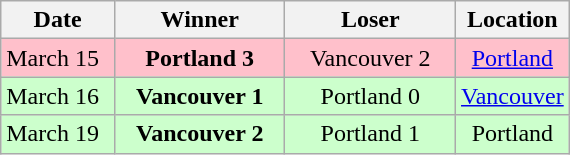<table class="wikitable">
<tr>
<th width="20%">Date</th>
<th width="30%">Winner</th>
<th width="30%">Loser</th>
<th width="20%">Location</th>
</tr>
<tr align="center" bgcolor="pink">
<td align="left">March 15</td>
<td><strong>Portland 3</strong></td>
<td>Vancouver 2</td>
<td><a href='#'>Portland</a></td>
</tr>
<tr align="center" bgcolor="#CCFFCC">
<td align="left">March 16</td>
<td><strong>Vancouver 1</strong></td>
<td>Portland 0</td>
<td><a href='#'>Vancouver</a></td>
</tr>
<tr align="center" bgcolor="#CCFFCC">
<td align="left">March 19</td>
<td><strong>Vancouver 2</strong></td>
<td>Portland 1</td>
<td>Portland</td>
</tr>
</table>
